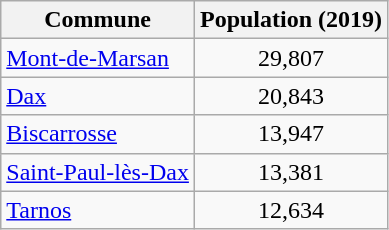<table class=wikitable>
<tr>
<th>Commune</th>
<th>Population (2019)</th>
</tr>
<tr>
<td><a href='#'>Mont-de-Marsan</a></td>
<td style="text-align: center;">29,807</td>
</tr>
<tr>
<td><a href='#'>Dax</a></td>
<td style="text-align: center;">20,843</td>
</tr>
<tr>
<td><a href='#'>Biscarrosse</a></td>
<td style="text-align: center;">13,947</td>
</tr>
<tr>
<td><a href='#'>Saint-Paul-lès-Dax</a></td>
<td style="text-align: center;">13,381</td>
</tr>
<tr>
<td><a href='#'>Tarnos</a></td>
<td style="text-align: center;">12,634</td>
</tr>
</table>
